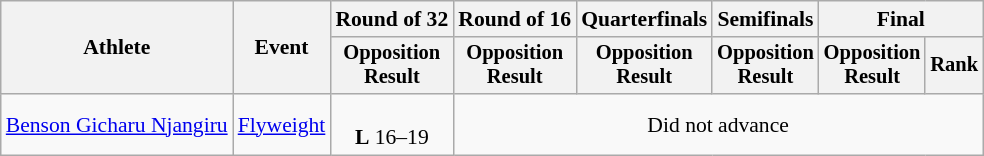<table class="wikitable" style="font-size:90%">
<tr>
<th rowspan=2>Athlete</th>
<th rowspan=2>Event</th>
<th>Round of 32</th>
<th>Round of 16</th>
<th>Quarterfinals</th>
<th>Semifinals</th>
<th colspan=2>Final</th>
</tr>
<tr style="font-size:95%">
<th>Opposition<br>Result</th>
<th>Opposition<br>Result</th>
<th>Opposition<br>Result</th>
<th>Opposition<br>Result</th>
<th>Opposition<br>Result</th>
<th>Rank</th>
</tr>
<tr align=center>
<td align=left><a href='#'>Benson Gicharu Njangiru</a></td>
<td align=left><a href='#'>Flyweight</a></td>
<td><br><strong>L</strong> 16–19</td>
<td colspan=5>Did not advance</td>
</tr>
</table>
